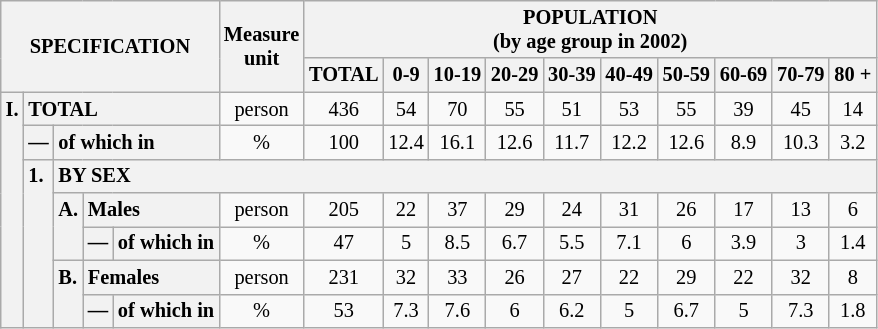<table class="wikitable" style="font-size:85%; text-align:center">
<tr>
<th rowspan="2" colspan="5">SPECIFICATION</th>
<th rowspan="2">Measure<br> unit</th>
<th colspan="10" rowspan="1">POPULATION<br> (by age group in 2002)</th>
</tr>
<tr>
<th>TOTAL</th>
<th>0-9</th>
<th>10-19</th>
<th>20-29</th>
<th>30-39</th>
<th>40-49</th>
<th>50-59</th>
<th>60-69</th>
<th>70-79</th>
<th>80 +</th>
</tr>
<tr>
<th style="text-align:left" valign="top" rowspan="7">I.</th>
<th style="text-align:left" colspan="4">TOTAL</th>
<td>person</td>
<td>436</td>
<td>54</td>
<td>70</td>
<td>55</td>
<td>51</td>
<td>53</td>
<td>55</td>
<td>39</td>
<td>45</td>
<td>14</td>
</tr>
<tr>
<th style="text-align:left" valign="top">—</th>
<th style="text-align:left" colspan="3">of which in</th>
<td>%</td>
<td>100</td>
<td>12.4</td>
<td>16.1</td>
<td>12.6</td>
<td>11.7</td>
<td>12.2</td>
<td>12.6</td>
<td>8.9</td>
<td>10.3</td>
<td>3.2</td>
</tr>
<tr>
<th style="text-align:left" valign="top" rowspan="5">1.</th>
<th style="text-align:left" colspan="14">BY SEX</th>
</tr>
<tr>
<th style="text-align:left" valign="top" rowspan="2">A.</th>
<th style="text-align:left" colspan="2">Males</th>
<td>person</td>
<td>205</td>
<td>22</td>
<td>37</td>
<td>29</td>
<td>24</td>
<td>31</td>
<td>26</td>
<td>17</td>
<td>13</td>
<td>6</td>
</tr>
<tr>
<th style="text-align:left" valign="top">—</th>
<th style="text-align:left" colspan="1">of which in</th>
<td>%</td>
<td>47</td>
<td>5</td>
<td>8.5</td>
<td>6.7</td>
<td>5.5</td>
<td>7.1</td>
<td>6</td>
<td>3.9</td>
<td>3</td>
<td>1.4</td>
</tr>
<tr>
<th style="text-align:left" valign="top" rowspan="2">B.</th>
<th style="text-align:left" colspan="2">Females</th>
<td>person</td>
<td>231</td>
<td>32</td>
<td>33</td>
<td>26</td>
<td>27</td>
<td>22</td>
<td>29</td>
<td>22</td>
<td>32</td>
<td>8</td>
</tr>
<tr>
<th style="text-align:left" valign="top">—</th>
<th style="text-align:left" colspan="1">of which in</th>
<td>%</td>
<td>53</td>
<td>7.3</td>
<td>7.6</td>
<td>6</td>
<td>6.2</td>
<td>5</td>
<td>6.7</td>
<td>5</td>
<td>7.3</td>
<td>1.8</td>
</tr>
</table>
